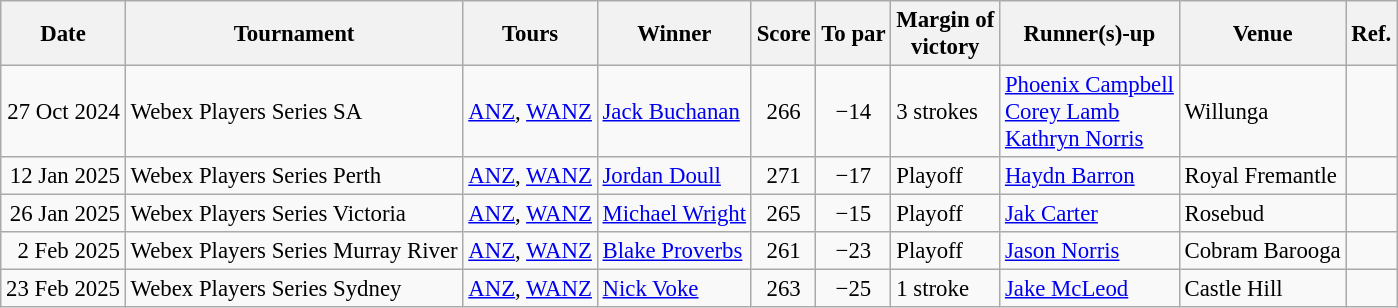<table class=wikitable style="font-size:95%">
<tr>
<th>Date</th>
<th>Tournament</th>
<th>Tours</th>
<th>Winner</th>
<th>Score</th>
<th>To par</th>
<th>Margin of<br>victory</th>
<th>Runner(s)-up</th>
<th>Venue</th>
<th>Ref.</th>
</tr>
<tr>
<td align=right>27 Oct 2024</td>
<td>Webex Players Series SA</td>
<td><a href='#'>ANZ</a>, <a href='#'>WANZ</a></td>
<td> <a href='#'>Jack Buchanan</a></td>
<td align=center>266</td>
<td align=center>−14</td>
<td>3 strokes</td>
<td> <a href='#'>Phoenix Campbell</a><br> <a href='#'>Corey Lamb</a><br> <a href='#'>Kathryn Norris</a></td>
<td>Willunga</td>
<td></td>
</tr>
<tr>
<td align=right>12 Jan 2025</td>
<td>Webex Players Series Perth</td>
<td><a href='#'>ANZ</a>, <a href='#'>WANZ</a></td>
<td> <a href='#'>Jordan Doull</a></td>
<td align=center>271</td>
<td align=center>−17</td>
<td>Playoff</td>
<td> <a href='#'>Haydn Barron</a></td>
<td>Royal Fremantle</td>
<td></td>
</tr>
<tr>
<td align=right>26 Jan 2025</td>
<td>Webex Players Series Victoria</td>
<td><a href='#'>ANZ</a>, <a href='#'>WANZ</a></td>
<td> <a href='#'>Michael Wright</a></td>
<td align=center>265</td>
<td align=center>−15</td>
<td>Playoff</td>
<td> <a href='#'>Jak Carter</a></td>
<td>Rosebud</td>
<td></td>
</tr>
<tr>
<td align=right>2 Feb 2025</td>
<td>Webex Players Series Murray River</td>
<td><a href='#'>ANZ</a>, <a href='#'>WANZ</a></td>
<td> <a href='#'>Blake Proverbs</a></td>
<td align=center>261</td>
<td align=center>−23</td>
<td>Playoff</td>
<td> <a href='#'>Jason Norris</a></td>
<td>Cobram Barooga</td>
<td></td>
</tr>
<tr>
<td align=right>23 Feb 2025</td>
<td>Webex Players Series Sydney</td>
<td><a href='#'>ANZ</a>, <a href='#'>WANZ</a></td>
<td> <a href='#'>Nick Voke</a></td>
<td align=center>263</td>
<td align=center>−25</td>
<td>1 stroke</td>
<td> <a href='#'>Jake McLeod</a></td>
<td>Castle Hill</td>
<td></td>
</tr>
</table>
